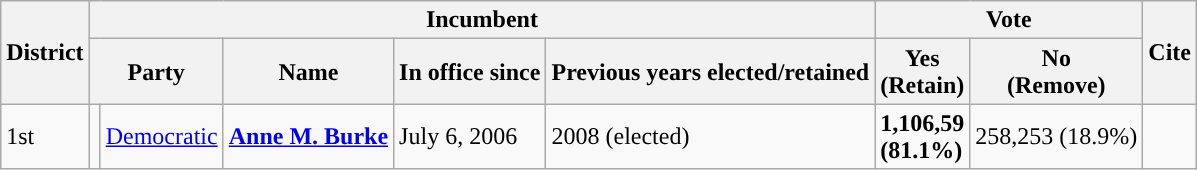<table class="wikitable">
<tr>
<th rowspan =2>District</th>
<th colspan=5>Incumbent</th>
<th colspan="2">Vote</th>
<th rowspan="2">Cite</th>
</tr>
<tr>
<th colspan="2">Party</th>
<th>Name</th>
<th>In office since</th>
<th>Previous years elected/retained</th>
<th>Yes<br>(Retain)</th>
<th>No<br>(Remove)</th>
</tr>
<tr>
<td>1st</td>
<td style="background-color:"></td>
<td><a href='#'>Democratic</a></td>
<td><strong><a href='#'>Anne M. Burke</a></strong></td>
<td>July 6, 2006</td>
<td>2008 (elected)</td>
<td><strong>1,106,59<br>(81.1%)</strong></td>
<td>258,253 (18.9%)</td>
<td></td>
</tr>
</table>
